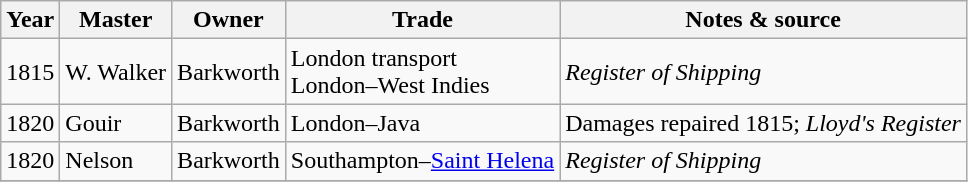<table class="sortable wikitable">
<tr>
<th>Year</th>
<th>Master</th>
<th>Owner</th>
<th>Trade</th>
<th>Notes & source</th>
</tr>
<tr>
<td>1815</td>
<td>W. Walker</td>
<td>Barkworth</td>
<td>London transport<br>London–West Indies</td>
<td><em>Register of Shipping</em></td>
</tr>
<tr>
<td>1820</td>
<td>Gouir</td>
<td>Barkworth</td>
<td>London–Java</td>
<td>Damages repaired 1815; <em>Lloyd's Register</em></td>
</tr>
<tr>
<td>1820</td>
<td>Nelson</td>
<td>Barkworth</td>
<td>Southampton–<a href='#'>Saint Helena</a></td>
<td><em>Register of Shipping</em></td>
</tr>
<tr>
</tr>
</table>
